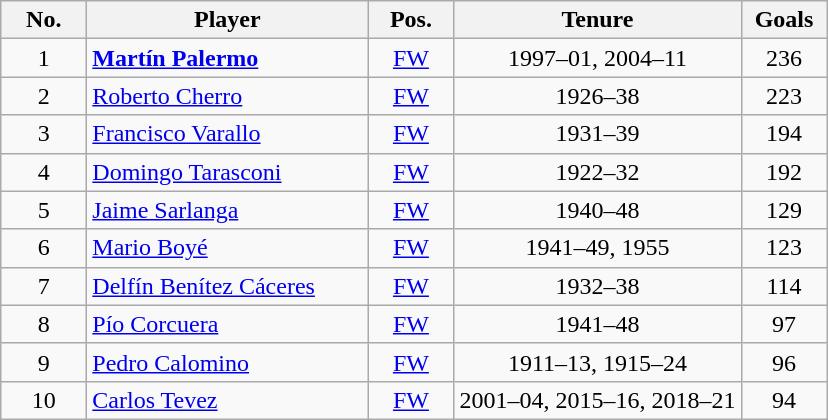<table class="wikitable sortable" style="text-align:center">
<tr>
<th style="width:50px;">No.</th>
<th style="width:180px;">Player</th>
<th style="width:50px;">Pos.</th>
<th style="width:250">Tenure</th>
<th style="width:50px;">Goals</th>
</tr>
<tr>
<td>1</td>
<td style="text-align:left;"> <strong><a href='#'>Martín Palermo</a></strong></td>
<td><a href='#'>FW</a></td>
<td>1997–01, 2004–11</td>
<td>236</td>
</tr>
<tr>
<td>2</td>
<td style="text-align:left;"> <a href='#'>Roberto Cherro</a></td>
<td><a href='#'>FW</a></td>
<td>1926–38</td>
<td>223</td>
</tr>
<tr>
<td>3</td>
<td style="text-align:left;"> <a href='#'>Francisco Varallo</a></td>
<td><a href='#'>FW</a></td>
<td>1931–39</td>
<td>194</td>
</tr>
<tr>
<td>4</td>
<td style="text-align:left;"> <a href='#'>Domingo Tarasconi</a></td>
<td><a href='#'>FW</a></td>
<td>1922–32</td>
<td>192</td>
</tr>
<tr>
<td>5</td>
<td style="text-align:left;"> <a href='#'>Jaime Sarlanga</a></td>
<td><a href='#'>FW</a></td>
<td>1940–48</td>
<td>129</td>
</tr>
<tr>
<td>6</td>
<td style="text-align:left;"> <a href='#'>Mario Boyé</a></td>
<td><a href='#'>FW</a></td>
<td>1941–49, 1955</td>
<td>123</td>
</tr>
<tr>
<td>7</td>
<td style="text-align:left;"> <a href='#'>Delfín Benítez Cáceres</a></td>
<td><a href='#'>FW</a></td>
<td>1932–38</td>
<td>114</td>
</tr>
<tr>
<td>8</td>
<td style="text-align:left;"> <a href='#'>Pío Corcuera</a></td>
<td><a href='#'>FW</a></td>
<td>1941–48</td>
<td>97</td>
</tr>
<tr>
<td>9</td>
<td style="text-align:left;"> <a href='#'>Pedro Calomino</a></td>
<td><a href='#'>FW</a></td>
<td>1911–13, 1915–24</td>
<td>96</td>
</tr>
<tr>
<td>10</td>
<td style="text-align:left;"> <a href='#'>Carlos Tevez</a></td>
<td><a href='#'>FW</a></td>
<td>2001–04, 2015–16, 2018–21</td>
<td>94</td>
</tr>
</table>
